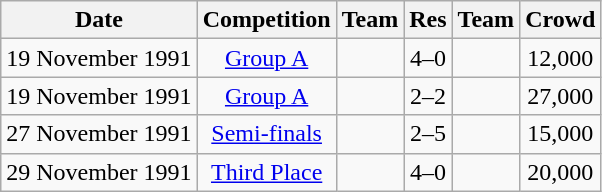<table class="wikitable">
<tr>
<th>Date</th>
<th>Competition</th>
<th>Team</th>
<th>Res</th>
<th>Team</th>
<th>Crowd</th>
</tr>
<tr align=center>
<td>19 November 1991</td>
<td><a href='#'>Group A</a></td>
<td><strong></strong></td>
<td>4–0</td>
<td></td>
<td>12,000</td>
</tr>
<tr align=center>
<td>19 November 1991</td>
<td><a href='#'>Group A</a></td>
<td></td>
<td>2–2</td>
<td></td>
<td>27,000</td>
</tr>
<tr align=center>
<td>27 November 1991</td>
<td><a href='#'>Semi-finals</a></td>
<td></td>
<td>2–5</td>
<td><strong></strong></td>
<td>15,000</td>
</tr>
<tr align=center>
<td>29 November 1991</td>
<td><a href='#'>Third Place</a></td>
<td><strong></strong></td>
<td>4–0</td>
<td></td>
<td>20,000</td>
</tr>
</table>
